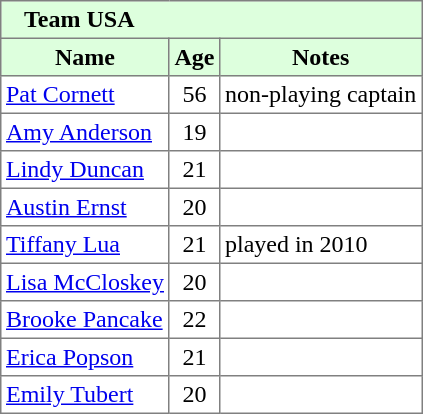<table border="1" cellpadding="3" style="border-collapse: collapse;">
<tr style="background:#ddffdd;">
<td colspan="6">   <strong>Team USA</strong></td>
</tr>
<tr style="background:#ddffdd;">
<th>Name</th>
<th>Age</th>
<th>Notes</th>
</tr>
<tr>
<td><a href='#'>Pat Cornett</a></td>
<td align=center>56</td>
<td>non-playing captain</td>
</tr>
<tr>
<td><a href='#'>Amy Anderson</a></td>
<td align=center>19</td>
<td></td>
</tr>
<tr>
<td><a href='#'>Lindy Duncan</a></td>
<td align=center>21</td>
<td></td>
</tr>
<tr>
<td><a href='#'>Austin Ernst</a></td>
<td align=center>20</td>
<td></td>
</tr>
<tr>
<td><a href='#'>Tiffany Lua</a></td>
<td align=center>21</td>
<td>played in 2010</td>
</tr>
<tr>
<td><a href='#'>Lisa McCloskey</a></td>
<td align=center>20</td>
<td></td>
</tr>
<tr>
<td><a href='#'>Brooke Pancake</a></td>
<td align=center>22</td>
<td></td>
</tr>
<tr>
<td><a href='#'>Erica Popson</a></td>
<td align=center>21</td>
<td></td>
</tr>
<tr>
<td><a href='#'>Emily Tubert</a></td>
<td align=center>20</td>
<td></td>
</tr>
</table>
